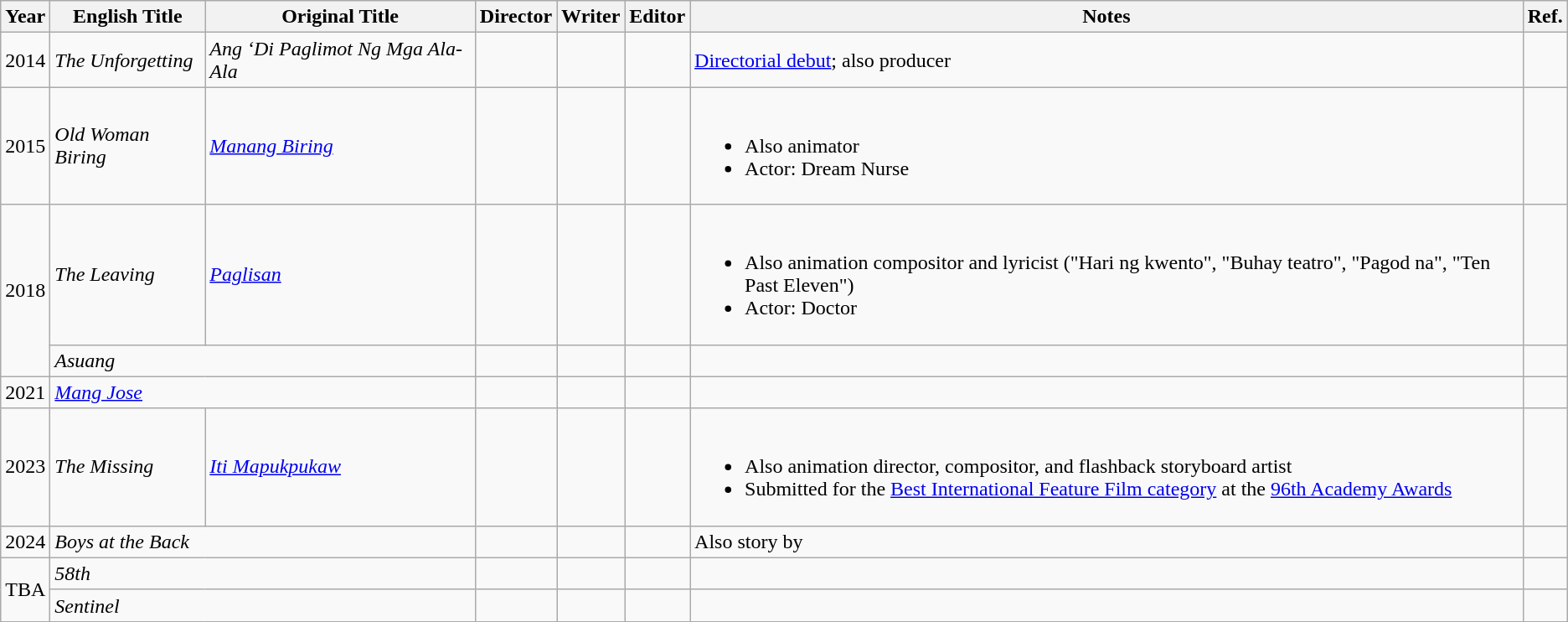<table class="wikitable">
<tr>
<th>Year</th>
<th>English Title</th>
<th>Original Title</th>
<th>Director</th>
<th>Writer</th>
<th>Editor</th>
<th>Notes</th>
<th>Ref.</th>
</tr>
<tr>
<td>2014</td>
<td><em>The Unforgetting</em></td>
<td><em>Ang ‘Di Paglimot Ng Mga Ala-Ala</em></td>
<td></td>
<td></td>
<td></td>
<td><a href='#'>Directorial debut</a>; also producer</td>
<td></td>
</tr>
<tr>
<td>2015</td>
<td><em>Old Woman Biring</em></td>
<td><em><a href='#'>Manang Biring</a></em></td>
<td></td>
<td></td>
<td></td>
<td><br><ul><li>Also animator</li><li>Actor: Dream Nurse</li></ul></td>
<td></td>
</tr>
<tr>
<td rowspan="2">2018</td>
<td><em>The Leaving</em></td>
<td><em><a href='#'>Paglisan</a></em></td>
<td></td>
<td></td>
<td></td>
<td><br><ul><li>Also animation compositor and lyricist ("Hari ng kwento", "Buhay teatro", "Pagod na", "Ten Past Eleven")</li><li>Actor: Doctor</li></ul></td>
<td></td>
</tr>
<tr>
<td colspan="2"><em>Asuang</em></td>
<td></td>
<td></td>
<td></td>
<td></td>
<td></td>
</tr>
<tr>
<td>2021</td>
<td colspan="2"><em><a href='#'>Mang Jose</a></em></td>
<td></td>
<td></td>
<td></td>
<td></td>
<td></td>
</tr>
<tr>
<td>2023</td>
<td><em>The Missing</em></td>
<td><em><a href='#'>Iti Mapukpukaw</a></em></td>
<td></td>
<td></td>
<td></td>
<td><br><ul><li>Also animation director, compositor, and flashback storyboard artist</li><li>Submitted for the <a href='#'>Best International Feature Film category</a> at the <a href='#'>96th Academy Awards</a></li></ul></td>
<td></td>
</tr>
<tr>
<td>2024</td>
<td colspan="2"><em>Boys at the Back</em></td>
<td></td>
<td></td>
<td></td>
<td>Also story by</td>
<td></td>
</tr>
<tr>
<td rowspan="2">TBA</td>
<td colspan="2"><em>58th</em></td>
<td></td>
<td></td>
<td></td>
<td></td>
<td></td>
</tr>
<tr>
<td colspan="2"><em>Sentinel</em></td>
<td></td>
<td></td>
<td></td>
<td></td>
<td></td>
</tr>
</table>
